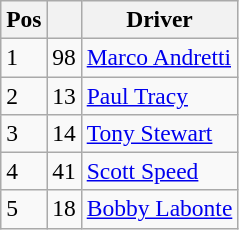<table class="wikitable" style="font-size:98%">
<tr>
<th>Pos</th>
<th></th>
<th>Driver</th>
</tr>
<tr>
<td>1</td>
<td>98</td>
<td><a href='#'>Marco Andretti</a></td>
</tr>
<tr>
<td>2</td>
<td>13</td>
<td><a href='#'>Paul Tracy</a></td>
</tr>
<tr>
<td>3</td>
<td>14</td>
<td><a href='#'>Tony Stewart</a></td>
</tr>
<tr>
<td>4</td>
<td>41</td>
<td><a href='#'>Scott Speed</a></td>
</tr>
<tr>
<td>5</td>
<td>18</td>
<td><a href='#'>Bobby Labonte</a></td>
</tr>
</table>
